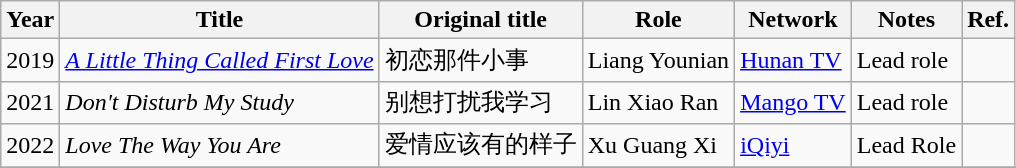<table class="wikitable">
<tr>
<th>Year</th>
<th>Title</th>
<th>Original title</th>
<th>Role</th>
<th>Network</th>
<th>Notes</th>
<th>Ref.</th>
</tr>
<tr>
<td>2019</td>
<td><em><a href='#'>A Little Thing Called First Love</a></em></td>
<td>初恋那件小事</td>
<td>Liang Younian</td>
<td><a href='#'>Hunan TV</a></td>
<td>Lead role</td>
<td></td>
</tr>
<tr>
<td>2021</td>
<td><em>Don't Disturb My Study</em></td>
<td>别想打扰我学习</td>
<td>Lin Xiao Ran</td>
<td><a href='#'>Mango TV</a></td>
<td>Lead role</td>
<td></td>
</tr>
<tr>
<td>2022</td>
<td><em>Love The Way You Are</em></td>
<td>爱情应该有的样子</td>
<td>Xu Guang Xi</td>
<td><a href='#'>iQiyi</a></td>
<td>Lead Role</td>
<td></td>
</tr>
<tr>
</tr>
</table>
